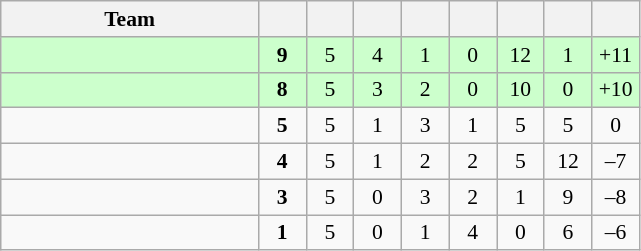<table class="wikitable" style="text-align: center; font-size: 90%;">
<tr>
<th width="165">Team</th>
<th width="25"></th>
<th width="25"></th>
<th width="25"></th>
<th width="25"></th>
<th width="25"></th>
<th width="25"></th>
<th width="25"></th>
<th width="25"></th>
</tr>
<tr style="background:#ccffcc">
<td style="text-align:left"></td>
<td><strong>9</strong></td>
<td>5</td>
<td>4</td>
<td>1</td>
<td>0</td>
<td>12</td>
<td>1</td>
<td>+11</td>
</tr>
<tr style="background:#ccffcc">
<td style="text-align:left"></td>
<td><strong>8</strong></td>
<td>5</td>
<td>3</td>
<td>2</td>
<td>0</td>
<td>10</td>
<td>0</td>
<td>+10</td>
</tr>
<tr>
<td style="text-align:left"></td>
<td><strong>5</strong></td>
<td>5</td>
<td>1</td>
<td>3</td>
<td>1</td>
<td>5</td>
<td>5</td>
<td>0</td>
</tr>
<tr>
<td style="text-align:left"></td>
<td><strong>4</strong></td>
<td>5</td>
<td>1</td>
<td>2</td>
<td>2</td>
<td>5</td>
<td>12</td>
<td>–7</td>
</tr>
<tr>
<td style="text-align:left"></td>
<td><strong>3</strong></td>
<td>5</td>
<td>0</td>
<td>3</td>
<td>2</td>
<td>1</td>
<td>9</td>
<td>–8</td>
</tr>
<tr>
<td style="text-align:left"></td>
<td><strong>1</strong></td>
<td>5</td>
<td>0</td>
<td>1</td>
<td>4</td>
<td>0</td>
<td>6</td>
<td>–6</td>
</tr>
</table>
